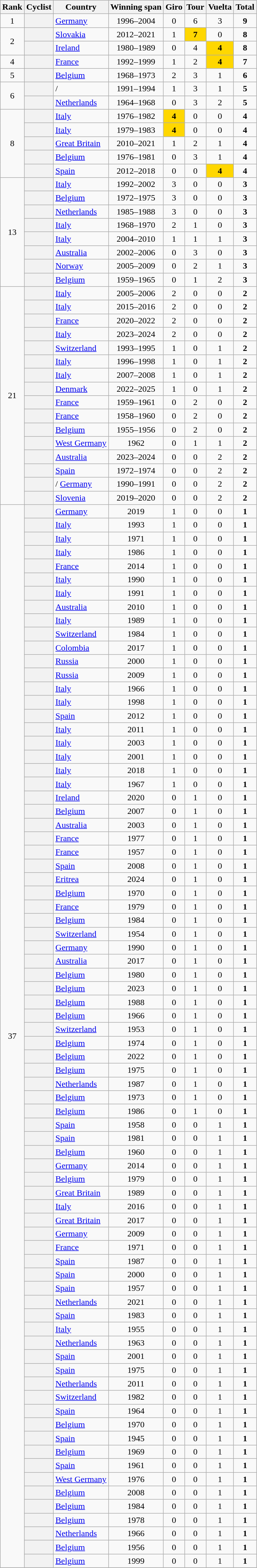<table class="wikitable plainrowheaders sortable" style="text-align:center">
<tr>
<th scope=col>Rank</th>
<th scope=col>Cyclist</th>
<th scope=col>Country</th>
<th scope=col>Winning span</th>
<th scope=col>Giro</th>
<th scope=col>Tour</th>
<th scope=col>Vuelta</th>
<th scope=col>Total</th>
</tr>
<tr>
<td>1</td>
<th scope=row align=left></th>
<td align=left> <a href='#'>Germany</a></td>
<td>1996–2004</td>
<td>0</td>
<td>6</td>
<td>3</td>
<td><strong>9</strong></td>
</tr>
<tr>
<td rowspan="2">2</td>
<th scope=row align=left></th>
<td align=left> <a href='#'>Slovakia</a></td>
<td>2012–2021</td>
<td>1</td>
<td bgcolor=gold><strong>7</strong></td>
<td>0</td>
<td><strong>8</strong></td>
</tr>
<tr>
<th scope=row align=left></th>
<td align=left> <a href='#'>Ireland</a></td>
<td>1980–1989</td>
<td>0</td>
<td>4</td>
<td bgcolor=gold><strong>4</strong></td>
<td><strong>8</strong></td>
</tr>
<tr>
<td>4</td>
<th scope=row align=left></th>
<td align=left> <a href='#'>France</a></td>
<td>1992–1999</td>
<td>1</td>
<td>2</td>
<td bgcolor=gold><strong>4</strong></td>
<td><strong>7</strong></td>
</tr>
<tr>
<td>5</td>
<th scope=row align=left></th>
<td align=left> <a href='#'>Belgium</a></td>
<td>1968–1973</td>
<td>2</td>
<td>3</td>
<td>1</td>
<td><strong>6</strong></td>
</tr>
<tr>
<td rowspan="2">6</td>
<th scope=row align=left></th>
<td align=left>/</td>
<td>1991–1994</td>
<td>1</td>
<td>3</td>
<td>1</td>
<td><strong>5</strong></td>
</tr>
<tr>
<th scope=row align=left></th>
<td align=left> <a href='#'>Netherlands</a></td>
<td>1964–1968</td>
<td>0</td>
<td>3</td>
<td>2</td>
<td><strong>5</strong></td>
</tr>
<tr>
<td rowspan="5">8</td>
<th scope=row align=left></th>
<td align=left> <a href='#'>Italy</a></td>
<td>1976–1982</td>
<td bgcolor=gold><strong>4</strong></td>
<td>0</td>
<td>0</td>
<td><strong>4</strong></td>
</tr>
<tr>
<th scope=row align=left></th>
<td align=left> <a href='#'>Italy</a></td>
<td>1979–1983</td>
<td bgcolor=gold><strong>4</strong></td>
<td>0</td>
<td>0</td>
<td><strong>4</strong></td>
</tr>
<tr>
<th scope=row align=left></th>
<td align=left> <a href='#'>Great Britain</a></td>
<td>2010–2021</td>
<td>1</td>
<td>2</td>
<td>1</td>
<td><strong>4</strong></td>
</tr>
<tr>
<th scope=row align=left></th>
<td align=left> <a href='#'>Belgium</a></td>
<td>1976–1981</td>
<td>0</td>
<td>3</td>
<td>1</td>
<td><strong>4</strong></td>
</tr>
<tr>
<th scope=row align=left><strong></strong></th>
<td align=left> <a href='#'>Spain</a></td>
<td>2012–2018</td>
<td>0</td>
<td>0</td>
<td bgcolor=gold><strong>4</strong></td>
<td><strong>4</strong></td>
</tr>
<tr>
<td rowspan="8">13</td>
<th scope=row align=left></th>
<td align=left> <a href='#'>Italy</a></td>
<td>1992–2002</td>
<td>3</td>
<td>0</td>
<td>0</td>
<td><strong>3</strong></td>
</tr>
<tr>
<th scope=row align=left></th>
<td align=left> <a href='#'>Belgium</a></td>
<td>1972–1975</td>
<td>3</td>
<td>0</td>
<td>0</td>
<td><strong>3</strong></td>
</tr>
<tr>
<th scope=row align=left></th>
<td align=left> <a href='#'>Netherlands</a></td>
<td>1985–1988</td>
<td>3</td>
<td>0</td>
<td>0</td>
<td><strong>3</strong></td>
</tr>
<tr>
<th scope=row align=left></th>
<td align=left> <a href='#'>Italy</a></td>
<td>1968–1970</td>
<td>2</td>
<td>1</td>
<td>0</td>
<td><strong>3</strong></td>
</tr>
<tr>
<th scope=row align=left></th>
<td align=left> <a href='#'>Italy</a></td>
<td>2004–2010</td>
<td>1</td>
<td>1</td>
<td>1</td>
<td><strong>3</strong></td>
</tr>
<tr>
<th scope=row align=left></th>
<td align=left> <a href='#'>Australia</a></td>
<td>2002–2006</td>
<td>0</td>
<td>3</td>
<td>0</td>
<td><strong>3</strong></td>
</tr>
<tr>
<th scope=row align=left></th>
<td align=left> <a href='#'>Norway</a></td>
<td>2005–2009</td>
<td>0</td>
<td>2</td>
<td>1</td>
<td><strong>3</strong></td>
</tr>
<tr>
<th scope=row align=left></th>
<td align=left> <a href='#'>Belgium</a></td>
<td>1959–1965</td>
<td>0</td>
<td>1</td>
<td>2</td>
<td><strong>3</strong></td>
</tr>
<tr>
<td rowspan="16">21</td>
<th scope=row align=left></th>
<td align=left> <a href='#'>Italy</a></td>
<td>2005–2006</td>
<td>2</td>
<td>0</td>
<td>0</td>
<td><strong>2</strong></td>
</tr>
<tr>
<th scope="row" align="left"><strong></strong></th>
<td align="left"> <a href='#'>Italy</a></td>
<td>2015–2016</td>
<td>2</td>
<td>0</td>
<td>0</td>
<td><strong>2</strong></td>
</tr>
<tr>
<th scope="row" align="left"><strong></strong></th>
<td align="left"> <a href='#'>France</a></td>
<td>2020–2022</td>
<td>2</td>
<td>0</td>
<td>0</td>
<td><strong>2</strong></td>
</tr>
<tr>
<th scope="row" align="left"><strong></strong></th>
<td align="left"> <a href='#'>Italy</a></td>
<td>2023–2024</td>
<td>2</td>
<td>0</td>
<td>0</td>
<td><strong>2</strong></td>
</tr>
<tr>
<th scope="row" align="left"></th>
<td align="left"> <a href='#'>Switzerland</a></td>
<td>1993–1995</td>
<td>1</td>
<td>0</td>
<td>1</td>
<td><strong>2</strong></td>
</tr>
<tr>
<th scope="row" align="left"></th>
<td align="left"> <a href='#'>Italy</a></td>
<td>1996–1998</td>
<td>1</td>
<td>0</td>
<td>1</td>
<td><strong>2</strong></td>
</tr>
<tr>
<th scope="row" align="left"></th>
<td align="left"> <a href='#'>Italy</a></td>
<td>2007–2008</td>
<td>1</td>
<td>0</td>
<td>1</td>
<td><strong>2</strong></td>
</tr>
<tr>
<th align="left" scope="row"><strong></strong></th>
<td align="left"> <a href='#'>Denmark</a></td>
<td>2022–2025</td>
<td>1</td>
<td>0</td>
<td>1</td>
<td><strong>2</strong></td>
</tr>
<tr>
<th scope="row" align="left"></th>
<td align="left"> <a href='#'>France</a></td>
<td>1959–1961</td>
<td>0</td>
<td>2</td>
<td>0</td>
<td><strong>2</strong></td>
</tr>
<tr>
<th scope="row" align="left"></th>
<td align="left"> <a href='#'>France</a></td>
<td>1958–1960</td>
<td>0</td>
<td>2</td>
<td>0</td>
<td><strong>2</strong></td>
</tr>
<tr>
<th scope="row" align="left"></th>
<td align="left"> <a href='#'>Belgium</a></td>
<td>1955–1956</td>
<td>0</td>
<td>2</td>
<td>0</td>
<td><strong>2</strong></td>
</tr>
<tr>
<th scope="row" align="left"></th>
<td align="left"> <a href='#'>West Germany</a></td>
<td>1962</td>
<td>0</td>
<td>1</td>
<td>1</td>
<td><strong>2</strong></td>
</tr>
<tr>
<th scope="row" align="left"><strong></strong></th>
<td align="left"> <a href='#'>Australia</a></td>
<td>2023–2024</td>
<td>0</td>
<td>0</td>
<td>2</td>
<td><strong>2</strong></td>
</tr>
<tr>
<th scope="row" align="left"></th>
<td align="left"> <a href='#'>Spain</a></td>
<td>1972–1974</td>
<td>0</td>
<td>0</td>
<td>2</td>
<td><strong>2</strong></td>
</tr>
<tr>
<th scope="row" align="left"></th>
<td align="left">/ <a href='#'>Germany</a></td>
<td>1990–1991</td>
<td>0</td>
<td>0</td>
<td>2</td>
<td><strong>2</strong></td>
</tr>
<tr>
<th scope="row" align="left"><strong></strong></th>
<td align="left"> <a href='#'>Slovenia</a></td>
<td>2019–2020</td>
<td>0</td>
<td>0</td>
<td>2</td>
<td><strong>2</strong></td>
</tr>
<tr>
<td rowspan="78">37</td>
<th scope="row" align="left"><strong></strong></th>
<td align="left"> <a href='#'>Germany</a></td>
<td>2019</td>
<td>1</td>
<td>0</td>
<td>0</td>
<td><strong>1</strong></td>
</tr>
<tr>
<th scope=row align=left></th>
<td align=left> <a href='#'>Italy</a></td>
<td>1993</td>
<td>1</td>
<td>0</td>
<td>0</td>
<td><strong>1</strong></td>
</tr>
<tr>
<th scope=row align=left></th>
<td align=left> <a href='#'>Italy</a></td>
<td>1971</td>
<td>1</td>
<td>0</td>
<td>0</td>
<td><strong>1</strong></td>
</tr>
<tr>
<th scope=row align=left></th>
<td align=left> <a href='#'>Italy</a></td>
<td>1986</td>
<td>1</td>
<td>0</td>
<td>0</td>
<td><strong>1</strong></td>
</tr>
<tr>
<th scope=row align=left></th>
<td align=left> <a href='#'>France</a></td>
<td>2014</td>
<td>1</td>
<td>0</td>
<td>0</td>
<td><strong>1</strong></td>
</tr>
<tr>
<th scope=row align=left></th>
<td align=left> <a href='#'>Italy</a></td>
<td>1990</td>
<td>1</td>
<td>0</td>
<td>0</td>
<td><strong>1</strong></td>
</tr>
<tr>
<th scope=row align=left></th>
<td align=left> <a href='#'>Italy</a></td>
<td>1991</td>
<td>1</td>
<td>0</td>
<td>0</td>
<td><strong>1</strong></td>
</tr>
<tr>
<th scope=row align=left></th>
<td align=left> <a href='#'>Australia</a></td>
<td>2010</td>
<td>1</td>
<td>0</td>
<td>0</td>
<td><strong>1</strong></td>
</tr>
<tr>
<th scope=row align=left></th>
<td align=left> <a href='#'>Italy</a></td>
<td>1989</td>
<td>1</td>
<td>0</td>
<td>0</td>
<td><strong>1</strong></td>
</tr>
<tr>
<th scope=row align=left></th>
<td align=left> <a href='#'>Switzerland</a></td>
<td>1984</td>
<td>1</td>
<td>0</td>
<td>0</td>
<td><strong>1</strong></td>
</tr>
<tr>
<th scope=row align=left><strong></strong></th>
<td align=left> <a href='#'>Colombia</a></td>
<td>2017</td>
<td>1</td>
<td>0</td>
<td>0</td>
<td><strong>1</strong></td>
</tr>
<tr>
<th scope=row align=left></th>
<td align=left> <a href='#'>Russia</a></td>
<td>2000</td>
<td>1</td>
<td>0</td>
<td>0</td>
<td><strong>1</strong></td>
</tr>
<tr>
<th scope=row align=left></th>
<td align=left> <a href='#'>Russia</a></td>
<td>2009</td>
<td>1</td>
<td>0</td>
<td>0</td>
<td><strong>1</strong></td>
</tr>
<tr>
<th scope=row align=left></th>
<td align=left> <a href='#'>Italy</a></td>
<td>1966</td>
<td>1</td>
<td>0</td>
<td>0</td>
<td><strong>1</strong></td>
</tr>
<tr>
<th scope=row align=left></th>
<td align=left> <a href='#'>Italy</a></td>
<td>1998</td>
<td>1</td>
<td>0</td>
<td>0</td>
<td><strong>1</strong></td>
</tr>
<tr>
<th scope="row" align="left"></th>
<td align=left> <a href='#'>Spain</a></td>
<td>2012</td>
<td>1</td>
<td>0</td>
<td>0</td>
<td><strong>1</strong></td>
</tr>
<tr>
<th scope=row align=left></th>
<td align=left> <a href='#'>Italy</a></td>
<td>2011</td>
<td>1</td>
<td>0</td>
<td>0</td>
<td><strong>1</strong></td>
</tr>
<tr>
<th scope=row align=left></th>
<td align=left> <a href='#'>Italy</a></td>
<td>2003</td>
<td>1</td>
<td>0</td>
<td>0</td>
<td><strong>1</strong></td>
</tr>
<tr>
<th scope=row align=left></th>
<td align=left> <a href='#'>Italy</a></td>
<td>2001</td>
<td>1</td>
<td>0</td>
<td>0</td>
<td><strong>1</strong></td>
</tr>
<tr>
<th scope=row align=left></th>
<td align=left> <a href='#'>Italy</a></td>
<td>2018</td>
<td>1</td>
<td>0</td>
<td>0</td>
<td><strong>1</strong></td>
</tr>
<tr>
<th scope=row align=left></th>
<td align=left> <a href='#'>Italy</a></td>
<td>1967</td>
<td>1</td>
<td>0</td>
<td>0</td>
<td><strong>1</strong></td>
</tr>
<tr>
<th scope=row align=left><strong></strong></th>
<td align=left> <a href='#'>Ireland</a></td>
<td>2020</td>
<td>0</td>
<td>1</td>
<td>0</td>
<td><strong>1</strong></td>
</tr>
<tr>
<th scope=row align=left></th>
<td align=left> <a href='#'>Belgium</a></td>
<td>2007</td>
<td>0</td>
<td>1</td>
<td>0</td>
<td><strong>1</strong></td>
</tr>
<tr>
<th scope=row align=left></th>
<td align=left> <a href='#'>Australia</a></td>
<td>2003</td>
<td>0</td>
<td>1</td>
<td>0</td>
<td><strong>1</strong></td>
</tr>
<tr>
<th scope=row align=left></th>
<td align=left> <a href='#'>France</a></td>
<td>1977</td>
<td>0</td>
<td>1</td>
<td>0</td>
<td><strong>1</strong></td>
</tr>
<tr>
<th scope=row align=left></th>
<td align=left> <a href='#'>France</a></td>
<td>1957</td>
<td>0</td>
<td>1</td>
<td>0</td>
<td><strong>1</strong></td>
</tr>
<tr>
<th scope=row align=left></th>
<td align=left> <a href='#'>Spain</a></td>
<td>2008</td>
<td>0</td>
<td>1</td>
<td>0</td>
<td><strong>1</strong></td>
</tr>
<tr>
<th scope="row" align="left"><strong></strong></th>
<td align=left> <a href='#'>Eritrea</a></td>
<td>2024</td>
<td>0</td>
<td>1</td>
<td>0</td>
<td><strong>1</strong></td>
</tr>
<tr>
<th scope=row align=left></th>
<td align=left> <a href='#'>Belgium</a></td>
<td>1970</td>
<td>0</td>
<td>1</td>
<td>0</td>
<td><strong>1</strong></td>
</tr>
<tr>
<th scope=row align=left></th>
<td align=left> <a href='#'>France</a></td>
<td>1979</td>
<td>0</td>
<td>1</td>
<td>0</td>
<td><strong>1</strong></td>
</tr>
<tr>
<th scope=row align=left></th>
<td align=left> <a href='#'>Belgium</a></td>
<td>1984</td>
<td>0</td>
<td>1</td>
<td>0</td>
<td><strong>1</strong></td>
</tr>
<tr>
<th scope=row align=left></th>
<td align=left> <a href='#'>Switzerland</a></td>
<td>1954</td>
<td>0</td>
<td>1</td>
<td>0</td>
<td><strong>1</strong></td>
</tr>
<tr>
<th scope=row align=left></th>
<td align=left> <a href='#'>Germany</a></td>
<td>1990</td>
<td>0</td>
<td>1</td>
<td>0</td>
<td><strong>1</strong></td>
</tr>
<tr>
<th scope=row align=left><strong></strong></th>
<td align=left> <a href='#'>Australia</a></td>
<td>2017</td>
<td>0</td>
<td>1</td>
<td>0</td>
<td><strong>1</strong></td>
</tr>
<tr>
<th scope=row align=left></th>
<td align=left> <a href='#'>Belgium</a></td>
<td>1980</td>
<td>0</td>
<td>1</td>
<td>0</td>
<td><strong>1</strong></td>
</tr>
<tr>
<th scope=row align=left><strong></strong></th>
<td align=left> <a href='#'>Belgium</a></td>
<td>2023</td>
<td>0</td>
<td>1</td>
<td>0</td>
<td><strong>1</strong></td>
</tr>
<tr>
<th scope=row align=left></th>
<td align=left> <a href='#'>Belgium</a></td>
<td>1988</td>
<td>0</td>
<td>1</td>
<td>0</td>
<td><strong>1</strong></td>
</tr>
<tr>
<th scope=row align=left></th>
<td align=left> <a href='#'>Belgium</a></td>
<td>1966</td>
<td>0</td>
<td>1</td>
<td>0</td>
<td><strong>1</strong></td>
</tr>
<tr>
<th scope=row align=left></th>
<td align=left> <a href='#'>Switzerland</a></td>
<td>1953</td>
<td>0</td>
<td>1</td>
<td>0</td>
<td><strong>1</strong></td>
</tr>
<tr>
<th scope=row align=left></th>
<td align=left> <a href='#'>Belgium</a></td>
<td>1974</td>
<td>0</td>
<td>1</td>
<td>0</td>
<td><strong>1</strong></td>
</tr>
<tr>
<th scope=row align=left><strong></strong></th>
<td align=left> <a href='#'>Belgium</a></td>
<td>2022</td>
<td>0</td>
<td>1</td>
<td>0</td>
<td><strong>1</strong></td>
</tr>
<tr>
<th scope=row align=left></th>
<td align=left> <a href='#'>Belgium</a></td>
<td>1975</td>
<td>0</td>
<td>1</td>
<td>0</td>
<td><strong>1</strong></td>
</tr>
<tr>
<th scope=row align=left></th>
<td align=left> <a href='#'>Netherlands</a></td>
<td>1987</td>
<td>0</td>
<td>1</td>
<td>0</td>
<td><strong>1</strong></td>
</tr>
<tr>
<th scope=row align=left></th>
<td align=left> <a href='#'>Belgium</a></td>
<td>1973</td>
<td>0</td>
<td>1</td>
<td>0</td>
<td><strong>1</strong></td>
</tr>
<tr>
<th scope=row align=left></th>
<td align=left> <a href='#'>Belgium</a></td>
<td>1986</td>
<td>0</td>
<td>1</td>
<td>0</td>
<td><strong>1</strong></td>
</tr>
<tr>
<th scope=row align=left></th>
<td align=left> <a href='#'>Spain</a></td>
<td>1958</td>
<td>0</td>
<td>0</td>
<td>1</td>
<td><strong>1</strong></td>
</tr>
<tr>
<th scope=row align=left></th>
<td align=left> <a href='#'>Spain</a></td>
<td>1981</td>
<td>0</td>
<td>0</td>
<td>1</td>
<td><strong>1</strong></td>
</tr>
<tr>
<th scope=row align=left></th>
<td align=left> <a href='#'>Belgium</a></td>
<td>1960</td>
<td>0</td>
<td>0</td>
<td>1</td>
<td><strong>1</strong></td>
</tr>
<tr>
<th scope=row align=left><strong></strong></th>
<td align=left> <a href='#'>Germany</a></td>
<td>2014</td>
<td>0</td>
<td>0</td>
<td>1</td>
<td><strong>1</strong></td>
</tr>
<tr>
<th scope=row align=left></th>
<td align=left> <a href='#'>Belgium</a></td>
<td>1979</td>
<td>0</td>
<td>0</td>
<td>1</td>
<td><strong>1</strong></td>
</tr>
<tr>
<th scope=row align=left></th>
<td align=left> <a href='#'>Great Britain</a></td>
<td>1989</td>
<td>0</td>
<td>0</td>
<td>1</td>
<td><strong>1</strong></td>
</tr>
<tr>
<th scope=row align=left><strong></strong></th>
<td align=left> <a href='#'>Italy</a></td>
<td>2016</td>
<td>0</td>
<td>0</td>
<td>1</td>
<td><strong>1</strong></td>
</tr>
<tr>
<th scope=row align=left><strong></strong></th>
<td align=left> <a href='#'>Great Britain</a></td>
<td>2017</td>
<td>0</td>
<td>0</td>
<td>1</td>
<td><strong>1</strong></td>
</tr>
<tr>
<th scope=row align=left></th>
<td align=left> <a href='#'>Germany</a></td>
<td>2009</td>
<td>0</td>
<td>0</td>
<td>1</td>
<td><strong>1</strong></td>
</tr>
<tr>
<th scope=row align=left></th>
<td align=left> <a href='#'>France</a></td>
<td>1971</td>
<td>0</td>
<td>0</td>
<td>1</td>
<td><strong>1</strong></td>
</tr>
<tr>
<th scope=row align=left></th>
<td align=left> <a href='#'>Spain</a></td>
<td>1987</td>
<td>0</td>
<td>0</td>
<td>1</td>
<td><strong>1</strong></td>
</tr>
<tr>
<th scope=row align=left></th>
<td align=left> <a href='#'>Spain</a></td>
<td>2000</td>
<td>0</td>
<td>0</td>
<td>1</td>
<td><strong>1</strong></td>
</tr>
<tr>
<th scope=row align=left></th>
<td align=left> <a href='#'>Spain</a></td>
<td>1957</td>
<td>0</td>
<td>0</td>
<td>1</td>
<td><strong>1</strong></td>
</tr>
<tr>
<th scope=row align=left><strong></strong></th>
<td align=left> <a href='#'>Netherlands</a></td>
<td>2021</td>
<td>0</td>
<td>0</td>
<td>1</td>
<td><strong>1</strong></td>
</tr>
<tr>
<th scope=row align=left></th>
<td align=left> <a href='#'>Spain</a></td>
<td>1983</td>
<td>0</td>
<td>0</td>
<td>1</td>
<td><strong>1</strong></td>
</tr>
<tr>
<th scope=row align=left></th>
<td align=left> <a href='#'>Italy</a></td>
<td>1955</td>
<td>0</td>
<td>0</td>
<td>1</td>
<td><strong>1</strong></td>
</tr>
<tr>
<th scope=row align=left></th>
<td align=left> <a href='#'>Netherlands</a></td>
<td>1963</td>
<td>0</td>
<td>0</td>
<td>1</td>
<td><strong>1</strong></td>
</tr>
<tr>
<th scope=row align=left></th>
<td align=left> <a href='#'>Spain</a></td>
<td>2001</td>
<td>0</td>
<td>0</td>
<td>1</td>
<td><strong>1</strong></td>
</tr>
<tr>
<th scope=row align=left></th>
<td align=left> <a href='#'>Spain</a></td>
<td>1975</td>
<td>0</td>
<td>0</td>
<td>1</td>
<td><strong>1</strong></td>
</tr>
<tr>
<th scope=row align=left></th>
<td align=left> <a href='#'>Netherlands</a></td>
<td>2011</td>
<td>0</td>
<td>0</td>
<td>1</td>
<td><strong>1</strong></td>
</tr>
<tr>
<th scope=row align=left></th>
<td align=left> <a href='#'>Switzerland</a></td>
<td>1982</td>
<td>0</td>
<td>0</td>
<td>1</td>
<td><strong>1</strong></td>
</tr>
<tr>
<th scope="row" align="left"></th>
<td align="left"> <a href='#'>Spain</a></td>
<td>1964</td>
<td>0</td>
<td>0</td>
<td>1</td>
<td><strong>1</strong></td>
</tr>
<tr>
<th scope=row align=left></th>
<td align=left> <a href='#'>Belgium</a></td>
<td>1970</td>
<td>0</td>
<td>0</td>
<td>1</td>
<td><strong>1</strong></td>
</tr>
<tr>
<th scope=row align=left></th>
<td align=left> <a href='#'>Spain</a></td>
<td>1945</td>
<td>0</td>
<td>0</td>
<td>1</td>
<td><strong>1</strong></td>
</tr>
<tr>
<th scope=row align=left></th>
<td align=left> <a href='#'>Belgium</a></td>
<td>1969</td>
<td>0</td>
<td>0</td>
<td>1</td>
<td><strong>1</strong></td>
</tr>
<tr>
<th scope=row align=left></th>
<td align=left> <a href='#'>Spain</a></td>
<td>1961</td>
<td>0</td>
<td>0</td>
<td>1</td>
<td><strong>1</strong></td>
</tr>
<tr>
<th scope=row align=left></th>
<td align=left> <a href='#'>West Germany</a></td>
<td>1976</td>
<td>0</td>
<td>0</td>
<td>1</td>
<td><strong>1</strong></td>
</tr>
<tr>
<th scope=row align=left></th>
<td align=left> <a href='#'>Belgium</a></td>
<td>2008</td>
<td>0</td>
<td>0</td>
<td>1</td>
<td><strong>1</strong></td>
</tr>
<tr>
<th scope=row align=left></th>
<td align=left> <a href='#'>Belgium</a></td>
<td>1984</td>
<td>0</td>
<td>0</td>
<td>1</td>
<td><strong>1</strong></td>
</tr>
<tr>
<th scope=row align=left></th>
<td align=left> <a href='#'>Belgium</a></td>
<td>1978</td>
<td>0</td>
<td>0</td>
<td>1</td>
<td><strong>1</strong></td>
</tr>
<tr>
<th scope=row align=left></th>
<td align=left> <a href='#'>Netherlands</a></td>
<td>1966</td>
<td>0</td>
<td>0</td>
<td>1</td>
<td><strong>1</strong></td>
</tr>
<tr>
<th scope=row align=left></th>
<td align=left> <a href='#'>Belgium</a></td>
<td>1956</td>
<td>0</td>
<td>0</td>
<td>1</td>
<td><strong>1</strong></td>
</tr>
<tr>
<th scope=row align=left></th>
<td align=left> <a href='#'>Belgium</a></td>
<td>1999</td>
<td>0</td>
<td>0</td>
<td>1</td>
<td><strong>1</strong></td>
</tr>
<tr>
</tr>
</table>
